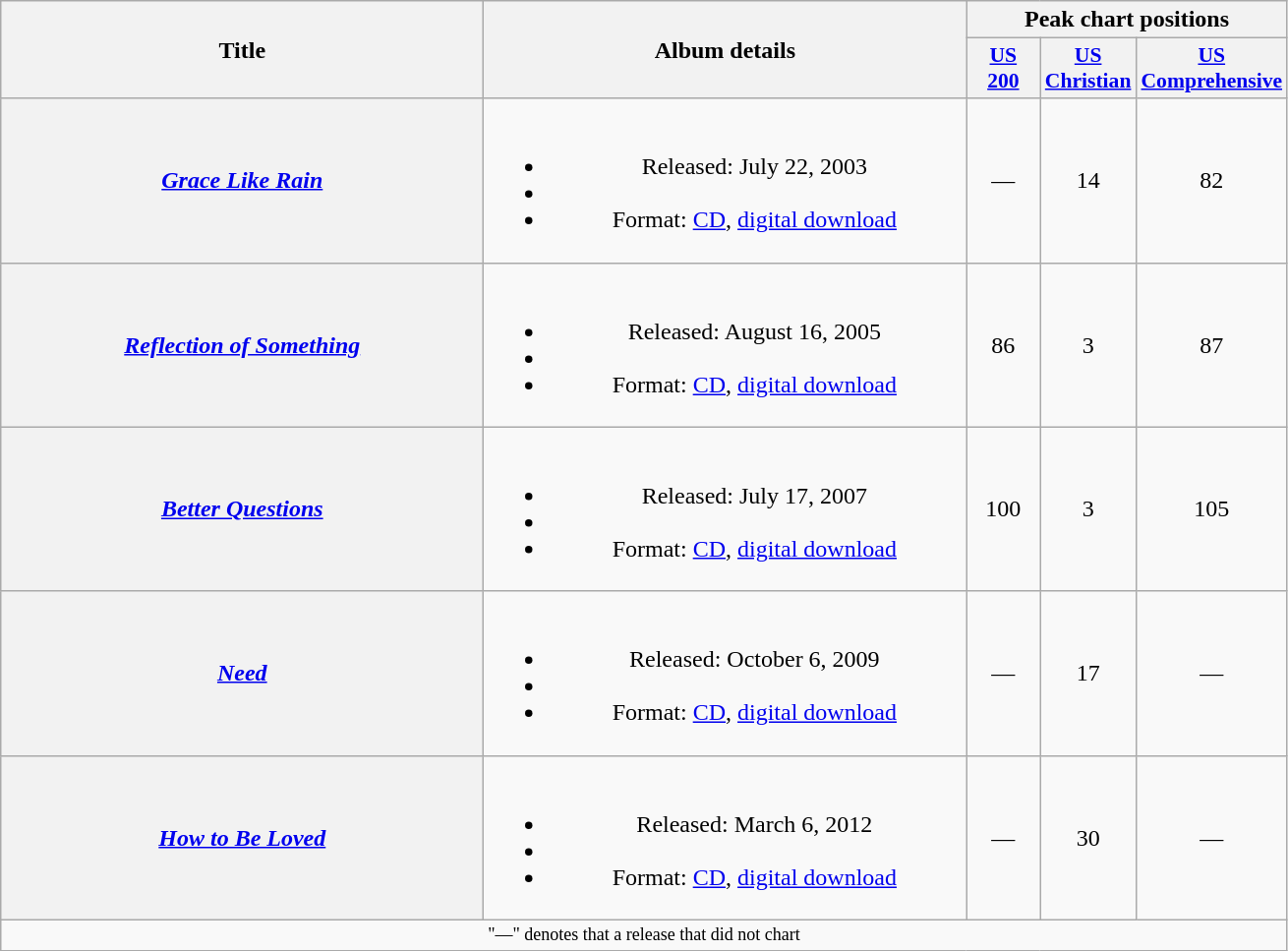<table class="wikitable plainrowheaders" style="text-align:center;">
<tr>
<th scope="col" rowspan="2" style="width:20em;">Title</th>
<th scope="col" rowspan="2" style="width:20em;">Album details</th>
<th scope="col" colspan="3">Peak chart positions</th>
</tr>
<tr>
<th style="width:3em; font-size:90%"><a href='#'>US<br>200</a><br></th>
<th style="width:3em; font-size:90%"><a href='#'>US<br>Christian</a><br></th>
<th style="width:3em; font-size:90%"><a href='#'>US<br>Comprehensive</a></th>
</tr>
<tr>
<th scope="row"><em><a href='#'>Grace Like Rain</a></em></th>
<td><br><ul><li>Released: July 22, 2003</li><li></li><li>Format: <a href='#'>CD</a>, <a href='#'>digital download</a></li></ul></td>
<td>—</td>
<td>14</td>
<td>82</td>
</tr>
<tr>
<th scope="row"><em><a href='#'>Reflection of Something</a></em></th>
<td><br><ul><li>Released: August 16, 2005</li><li></li><li>Format: <a href='#'>CD</a>, <a href='#'>digital download</a></li></ul></td>
<td>86</td>
<td>3</td>
<td>87</td>
</tr>
<tr>
<th scope="row"><em><a href='#'>Better Questions</a></em></th>
<td><br><ul><li>Released: July 17, 2007</li><li></li><li>Format: <a href='#'>CD</a>, <a href='#'>digital download</a></li></ul></td>
<td>100</td>
<td>3</td>
<td>105</td>
</tr>
<tr>
<th scope="row"><em><a href='#'>Need</a></em></th>
<td><br><ul><li>Released: October 6, 2009</li><li></li><li>Format: <a href='#'>CD</a>, <a href='#'>digital download</a></li></ul></td>
<td>—</td>
<td>17</td>
<td>—</td>
</tr>
<tr>
<th scope="row"><em><a href='#'>How to Be Loved</a></em></th>
<td><br><ul><li>Released: March 6, 2012</li><li></li><li>Format: <a href='#'>CD</a>, <a href='#'>digital download</a></li></ul></td>
<td>—</td>
<td>30</td>
<td>—</td>
</tr>
<tr>
<td colspan="7" style="font-size:9pt">"—" denotes that a release that did not chart</td>
</tr>
</table>
